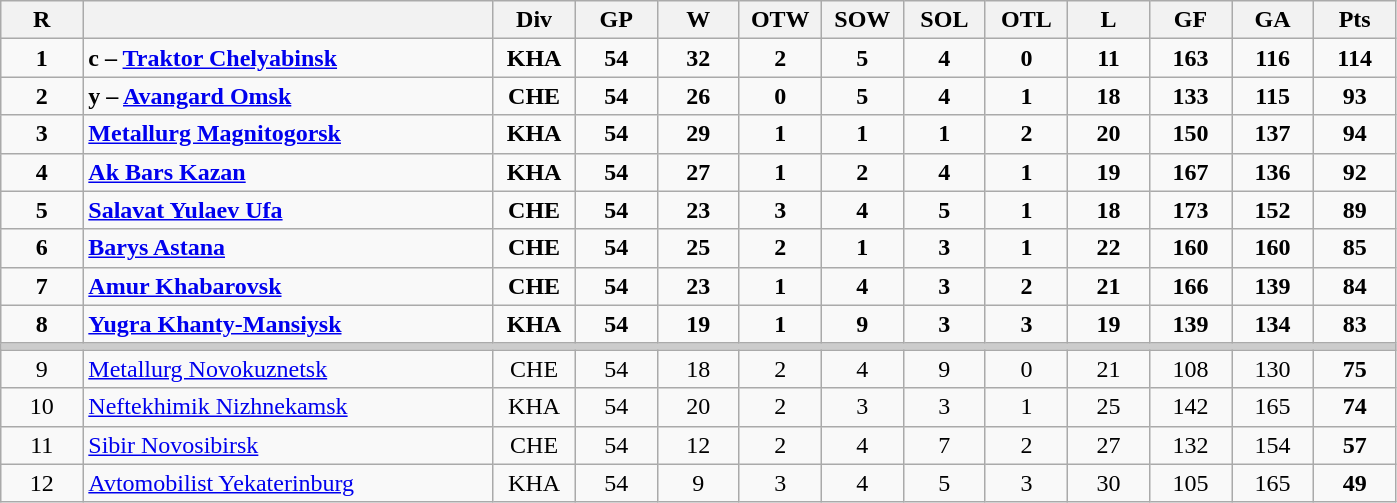<table class="wikitable sortable" style="text-align:center;">
<tr>
<th bgcolor="#DDDDFF" width="5%">R</th>
<th bgcolor="#DDDDFF" width="25%"></th>
<th bgcolor="#DDDDFF" width="5%">Div</th>
<th bgcolor="#DDDDFF" width="5%">GP</th>
<th bgcolor="#DDDDFF" width="5%">W</th>
<th bgcolor="#DDDDFF" width="5%">OTW</th>
<th bgcolor="#DDDDFF" width="5%">SOW</th>
<th bgcolor="#DDDDFF" width="5%">SOL</th>
<th bgcolor="#DDDDFF" width="5%">OTL</th>
<th bgcolor="#DDDDFF" width="5%">L</th>
<th bgcolor="#DDDDFF" width="5%">GF</th>
<th bgcolor="#DDDDFF" width="5%">GA</th>
<th bgcolor="#DDDDFF" width="5%">Pts</th>
</tr>
<tr>
<td><strong>1</strong></td>
<td align=left><strong>c – </strong> <strong><a href='#'>Traktor Chelyabinsk</a></strong></td>
<td><strong>KHA</strong></td>
<td><strong>54</strong></td>
<td><strong>32</strong></td>
<td><strong>2</strong></td>
<td><strong>5</strong></td>
<td><strong>4</strong></td>
<td><strong>0 </strong></td>
<td><strong>11</strong></td>
<td><strong>163</strong></td>
<td><strong>116</strong></td>
<td><strong>114</strong></td>
</tr>
<tr>
<td><strong>2</strong></td>
<td align=left><strong>y – </strong> <strong><a href='#'>Avangard Omsk</a></strong></td>
<td><strong>CHE</strong></td>
<td><strong>54</strong></td>
<td><strong>26</strong></td>
<td><strong>0</strong></td>
<td><strong>5</strong></td>
<td><strong>4</strong></td>
<td><strong>1</strong></td>
<td><strong>18</strong></td>
<td><strong>133</strong></td>
<td><strong>115</strong></td>
<td><strong>93</strong></td>
</tr>
<tr>
<td><strong>3</strong></td>
<td align=left><strong><a href='#'>Metallurg Magnitogorsk</a></strong></td>
<td><strong>KHA</strong></td>
<td><strong>54</strong></td>
<td><strong>29</strong></td>
<td><strong>1 </strong></td>
<td><strong>1</strong></td>
<td><strong>1</strong></td>
<td><strong>2</strong></td>
<td><strong>20</strong></td>
<td><strong>150</strong></td>
<td><strong>137</strong></td>
<td><strong>94</strong></td>
</tr>
<tr>
<td><strong>4</strong></td>
<td align=left><strong><a href='#'>Ak Bars Kazan</a></strong></td>
<td><strong>KHA</strong></td>
<td><strong>54</strong></td>
<td><strong>27</strong></td>
<td><strong>1</strong></td>
<td><strong>2</strong></td>
<td><strong>4</strong></td>
<td><strong>1</strong></td>
<td><strong>19</strong></td>
<td><strong>167</strong></td>
<td><strong>136</strong></td>
<td><strong>92</strong></td>
</tr>
<tr>
<td><strong>5</strong></td>
<td align=left><strong><a href='#'>Salavat Yulaev Ufa</a></strong></td>
<td><strong>CHE</strong></td>
<td><strong>54</strong></td>
<td><strong>23</strong></td>
<td><strong>3</strong></td>
<td><strong>4</strong></td>
<td><strong>5</strong></td>
<td><strong>1</strong></td>
<td><strong>18</strong></td>
<td><strong>173</strong></td>
<td><strong>152</strong></td>
<td><strong>89</strong></td>
</tr>
<tr>
<td><strong>6</strong></td>
<td align=left><strong><a href='#'>Barys Astana</a></strong></td>
<td><strong>CHE</strong></td>
<td><strong>54</strong></td>
<td><strong>25</strong></td>
<td><strong>2</strong></td>
<td><strong>1</strong></td>
<td><strong>3</strong></td>
<td><strong>1</strong></td>
<td><strong>22</strong></td>
<td><strong>160</strong></td>
<td><strong>160</strong></td>
<td><strong>85</strong></td>
</tr>
<tr>
<td><strong>7</strong></td>
<td align=left><strong><a href='#'>Amur Khabarovsk</a></strong></td>
<td><strong>CHE</strong></td>
<td><strong>54</strong></td>
<td><strong>23</strong></td>
<td><strong>1</strong></td>
<td><strong>4</strong></td>
<td><strong>3</strong></td>
<td><strong>2</strong></td>
<td><strong>21</strong></td>
<td><strong>166</strong></td>
<td><strong>139</strong></td>
<td><strong>84</strong></td>
</tr>
<tr>
<td><strong>8</strong></td>
<td align=left><strong><a href='#'>Yugra Khanty-Mansiysk</a></strong></td>
<td><strong>KHA</strong></td>
<td><strong>54</strong></td>
<td><strong>19</strong></td>
<td><strong>1</strong></td>
<td><strong>9</strong></td>
<td><strong>3</strong></td>
<td><strong>3</strong></td>
<td><strong>19</strong></td>
<td><strong>139</strong></td>
<td><strong>134</strong></td>
<td><strong>83</strong></td>
</tr>
<tr class="unsortable" style="color:#cccccc;background-color:#cccccc;height:3px">
<td colspan="13" style="height:3px;font-size:1px"></td>
</tr>
<tr>
<td>9</td>
<td align=left><a href='#'>Metallurg Novokuznetsk</a></td>
<td>CHE</td>
<td>54</td>
<td>18</td>
<td>2</td>
<td>4</td>
<td>9</td>
<td>0</td>
<td>21</td>
<td>108</td>
<td>130</td>
<td><strong>75</strong></td>
</tr>
<tr>
<td>10</td>
<td align=left><a href='#'>Neftekhimik Nizhnekamsk</a></td>
<td>KHA</td>
<td>54</td>
<td>20</td>
<td>2</td>
<td>3</td>
<td>3</td>
<td>1</td>
<td>25</td>
<td>142</td>
<td>165</td>
<td><strong>74</strong></td>
</tr>
<tr>
<td>11</td>
<td align=left><a href='#'>Sibir Novosibirsk</a></td>
<td>CHE</td>
<td>54</td>
<td>12</td>
<td>2</td>
<td>4</td>
<td>7</td>
<td>2</td>
<td>27</td>
<td>132</td>
<td>154</td>
<td><strong>57</strong></td>
</tr>
<tr>
<td>12</td>
<td align=left><a href='#'>Avtomobilist Yekaterinburg</a></td>
<td>KHA</td>
<td>54</td>
<td>9</td>
<td>3</td>
<td>4</td>
<td>5</td>
<td>3</td>
<td>30</td>
<td>105</td>
<td>165</td>
<td><strong>49</strong></td>
</tr>
</table>
